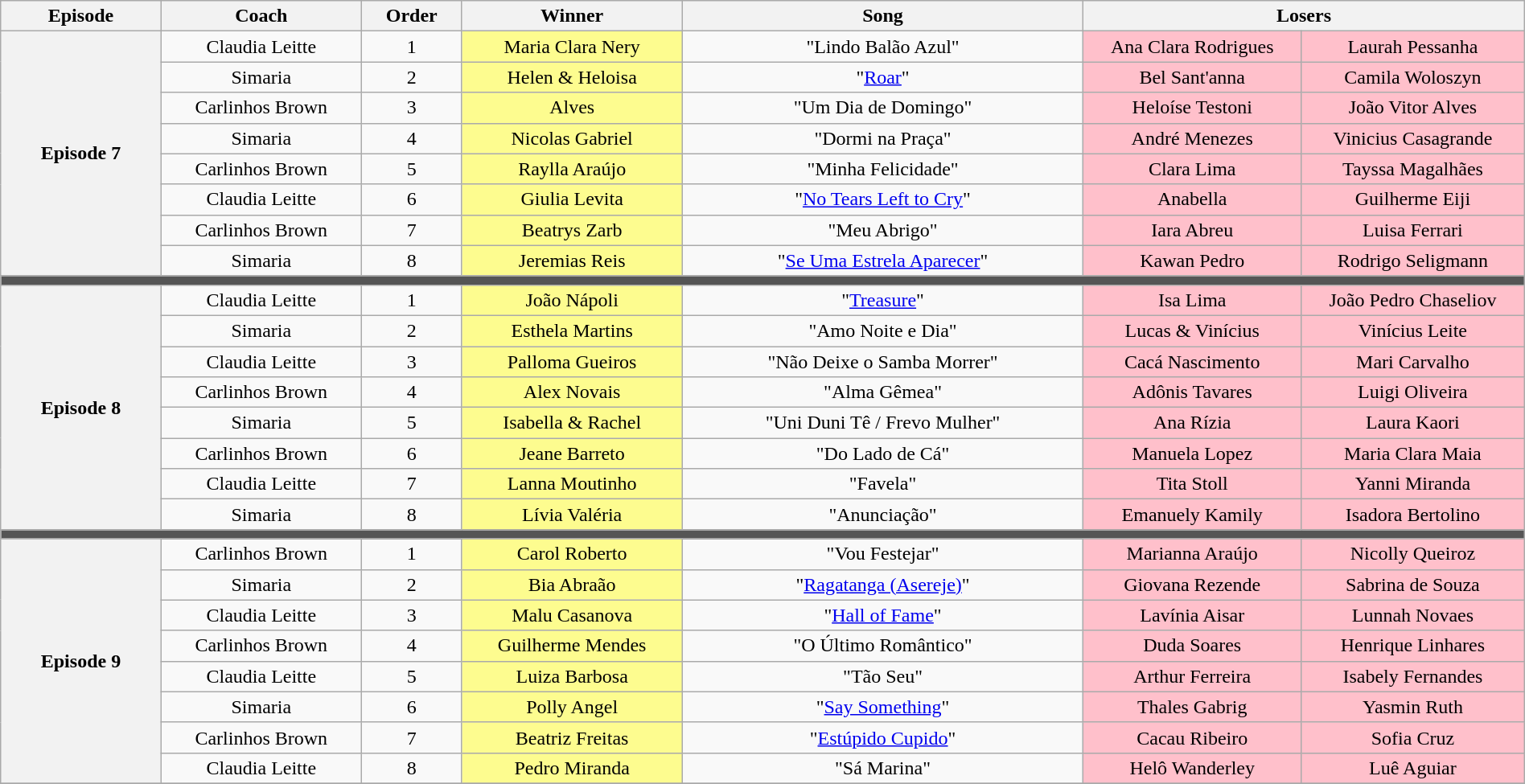<table class="wikitable" style="text-align:center; width:100%;">
<tr>
<th scope="col" width="08%">Episode</th>
<th scope="col" width="10%">Coach</th>
<th scope="col" width="05%">Order</th>
<th scope="col" width="11%">Winner</th>
<th scope="col" width="20%">Song</th>
<th scope="col" width="22%" colspan=2>Losers</th>
</tr>
<tr>
<th rowspan=8>Episode 7<br><small></small></th>
<td>Claudia Leitte</td>
<td>1</td>
<td bgcolor=FDFC8F>Maria Clara Nery</td>
<td>"Lindo Balão Azul"</td>
<td bgcolor=FFC0CB>Ana Clara Rodrigues</td>
<td bgcolor=FFC0CB>Laurah Pessanha</td>
</tr>
<tr>
<td> Simaria</td>
<td>2</td>
<td bgcolor=FDFC8F>Helen & Heloisa</td>
<td>"<a href='#'>Roar</a>"</td>
<td bgcolor=FFC0CB>Bel Sant'anna</td>
<td bgcolor=FFC0CB>Camila Woloszyn</td>
</tr>
<tr>
<td>Carlinhos Brown</td>
<td>3</td>
<td bgcolor=FDFC8F> Alves</td>
<td>"Um Dia de Domingo"</td>
<td bgcolor=FFC0CB>Heloíse Testoni</td>
<td bgcolor=FFC0CB>João Vitor Alves</td>
</tr>
<tr>
<td> Simaria</td>
<td>4</td>
<td bgcolor=FDFC8F>Nicolas Gabriel</td>
<td>"Dormi na Praça"</td>
<td bgcolor=FFC0CB>André Menezes</td>
<td bgcolor=FFC0CB>Vinicius Casagrande</td>
</tr>
<tr>
<td>Carlinhos Brown</td>
<td>5</td>
<td bgcolor=FDFC8F>Raylla Araújo</td>
<td>"Minha Felicidade"</td>
<td bgcolor=FFC0CB>Clara Lima</td>
<td bgcolor=FFC0CB>Tayssa Magalhães</td>
</tr>
<tr>
<td>Claudia Leitte</td>
<td>6</td>
<td bgcolor=FDFC8F>Giulia Levita</td>
<td>"<a href='#'>No Tears Left to Cry</a>"</td>
<td bgcolor=FFC0CB>Anabella</td>
<td bgcolor=FFC0CB>Guilherme Eiji</td>
</tr>
<tr>
<td>Carlinhos Brown</td>
<td>7</td>
<td bgcolor=FDFC8F>Beatrys Zarb</td>
<td>"Meu Abrigo"</td>
<td bgcolor=FFC0CB>Iara Abreu</td>
<td bgcolor=FFC0CB>Luisa Ferrari</td>
</tr>
<tr>
<td> Simaria</td>
<td>8</td>
<td bgcolor=FDFC8F>Jeremias Reis</td>
<td>"<a href='#'>Se Uma Estrela Aparecer</a>"</td>
<td bgcolor=FFC0CB>Kawan Pedro</td>
<td bgcolor=FFC0CB>Rodrigo Seligmann</td>
</tr>
<tr>
<td colspan=7 bgcolor=555555></td>
</tr>
<tr>
<th rowspan=8>Episode 8<br><small></small></th>
<td>Claudia Leitte</td>
<td>1</td>
<td bgcolor=FDFC8F>João Nápoli</td>
<td>"<a href='#'>Treasure</a>"</td>
<td bgcolor=FFC0CB>Isa Lima</td>
<td bgcolor=FFC0CB>João Pedro Chaseliov</td>
</tr>
<tr>
<td> Simaria</td>
<td>2</td>
<td bgcolor=FDFC8F>Esthela Martins</td>
<td>"Amo Noite e Dia"</td>
<td bgcolor=FFC0CB>Lucas & Vinícius</td>
<td bgcolor=FFC0CB>Vinícius Leite</td>
</tr>
<tr>
<td>Claudia Leitte</td>
<td>3</td>
<td bgcolor=FDFC8F>Palloma Gueiros</td>
<td>"Não Deixe o Samba Morrer"</td>
<td bgcolor=FFC0CB>Cacá Nascimento</td>
<td bgcolor=FFC0CB>Mari Carvalho</td>
</tr>
<tr>
<td>Carlinhos Brown</td>
<td>4</td>
<td bgcolor=FDFC8F>Alex Novais</td>
<td>"Alma Gêmea"</td>
<td bgcolor=FFC0CB>Adônis Tavares</td>
<td bgcolor=FFC0CB>Luigi Oliveira</td>
</tr>
<tr>
<td> Simaria</td>
<td>5</td>
<td bgcolor=FDFC8F>Isabella & Rachel</td>
<td>"Uni Duni Tê / Frevo Mulher"</td>
<td bgcolor=FFC0CB>Ana Rízia</td>
<td bgcolor=FFC0CB>Laura Kaori</td>
</tr>
<tr>
<td>Carlinhos Brown</td>
<td>6</td>
<td bgcolor=FDFC8F>Jeane Barreto</td>
<td>"Do Lado de Cá"</td>
<td bgcolor=FFC0CB>Manuela Lopez</td>
<td bgcolor=FFC0CB>Maria Clara Maia</td>
</tr>
<tr>
<td>Claudia Leitte</td>
<td>7</td>
<td bgcolor=FDFC8F>Lanna Moutinho</td>
<td>"Favela"</td>
<td bgcolor=FFC0CB>Tita Stoll</td>
<td bgcolor=FFC0CB>Yanni Miranda</td>
</tr>
<tr>
<td> Simaria</td>
<td>8</td>
<td bgcolor=FDFC8F>Lívia Valéria</td>
<td>"Anunciação"</td>
<td bgcolor=FFC0CB>Emanuely Kamily</td>
<td bgcolor=FFC0CB>Isadora Bertolino</td>
</tr>
<tr>
<td colspan=7 bgcolor=555555></td>
</tr>
<tr>
<th rowspan=8>Episode 9<br><small></small></th>
<td>Carlinhos Brown</td>
<td>1</td>
<td bgcolor=FDFC8F>Carol Roberto</td>
<td>"Vou Festejar"</td>
<td bgcolor=FFC0CB>Marianna Araújo</td>
<td bgcolor=FFC0CB>Nicolly Queiroz</td>
</tr>
<tr>
<td> Simaria</td>
<td>2</td>
<td bgcolor=FDFC8F>Bia Abraão</td>
<td>"<a href='#'>Ragatanga (Asereje)</a>"</td>
<td bgcolor=FFC0CB>Giovana Rezende</td>
<td bgcolor=FFC0CB>Sabrina de Souza</td>
</tr>
<tr>
<td>Claudia Leitte</td>
<td>3</td>
<td bgcolor=FDFC8F>Malu Casanova</td>
<td>"<a href='#'>Hall of Fame</a>"</td>
<td bgcolor=FFC0CB>Lavínia Aisar</td>
<td bgcolor=FFC0CB>Lunnah Novaes</td>
</tr>
<tr>
<td>Carlinhos Brown</td>
<td>4</td>
<td bgcolor=FDFC8F>Guilherme Mendes</td>
<td>"O Último Romântico"</td>
<td bgcolor=FFC0CB>Duda Soares</td>
<td bgcolor=FFC0CB>Henrique Linhares</td>
</tr>
<tr>
<td>Claudia Leitte</td>
<td>5</td>
<td bgcolor=FDFC8F>Luiza Barbosa</td>
<td>"Tão Seu"</td>
<td bgcolor=FFC0CB>Arthur Ferreira</td>
<td bgcolor=FFC0CB>Isabely Fernandes</td>
</tr>
<tr>
<td> Simaria</td>
<td>6</td>
<td bgcolor=FDFC8F>Polly Angel</td>
<td>"<a href='#'>Say Something</a>"</td>
<td bgcolor=FFC0CB>Thales Gabrig</td>
<td bgcolor=FFC0CB>Yasmin Ruth</td>
</tr>
<tr>
<td>Carlinhos Brown</td>
<td>7</td>
<td bgcolor=FDFC8F>Beatriz Freitas</td>
<td>"<a href='#'>Estúpido Cupido</a>"</td>
<td bgcolor=FFC0CB>Cacau Ribeiro</td>
<td bgcolor=FFC0CB>Sofia Cruz</td>
</tr>
<tr>
<td>Claudia Leitte</td>
<td>8</td>
<td bgcolor=FDFC8F>Pedro Miranda</td>
<td>"Sá Marina"</td>
<td bgcolor=FFC0CB>Helô Wanderley</td>
<td bgcolor=FFC0CB>Luê Aguiar</td>
</tr>
<tr>
</tr>
</table>
